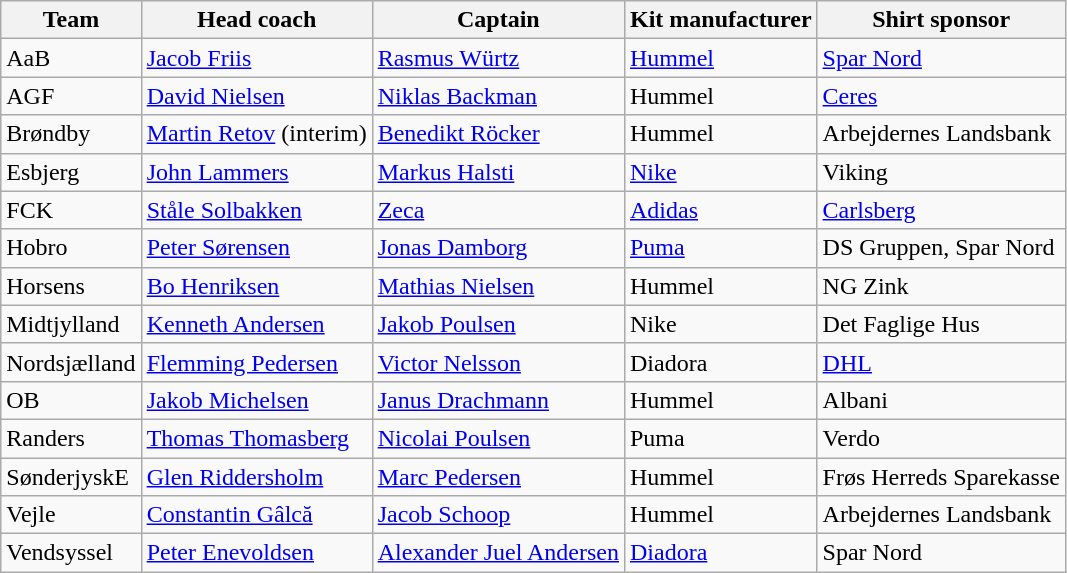<table class="wikitable sortable" style="text-align: left;">
<tr>
<th>Team</th>
<th>Head coach</th>
<th>Captain</th>
<th>Kit manufacturer</th>
<th>Shirt sponsor</th>
</tr>
<tr>
<td>AaB</td>
<td> <a href='#'>Jacob Friis</a></td>
<td> <a href='#'>Rasmus Würtz</a></td>
<td><a href='#'>Hummel</a></td>
<td><a href='#'>Spar Nord</a></td>
</tr>
<tr>
<td>AGF</td>
<td> <a href='#'>David Nielsen</a></td>
<td> <a href='#'>Niklas Backman</a></td>
<td>Hummel</td>
<td><a href='#'>Ceres</a></td>
</tr>
<tr>
<td>Brøndby</td>
<td> <a href='#'>Martin Retov</a> (interim)</td>
<td> <a href='#'>Benedikt Röcker</a></td>
<td>Hummel</td>
<td>Arbejdernes Landsbank</td>
</tr>
<tr>
<td>Esbjerg</td>
<td> <a href='#'>John Lammers</a></td>
<td> <a href='#'>Markus Halsti</a></td>
<td><a href='#'>Nike</a></td>
<td>Viking</td>
</tr>
<tr>
<td>FCK</td>
<td> <a href='#'>Ståle Solbakken</a></td>
<td> <a href='#'>Zeca</a></td>
<td><a href='#'>Adidas</a></td>
<td><a href='#'>Carlsberg</a></td>
</tr>
<tr>
<td>Hobro</td>
<td> <a href='#'>Peter Sørensen</a></td>
<td> <a href='#'>Jonas Damborg</a></td>
<td><a href='#'>Puma</a></td>
<td>DS Gruppen, Spar Nord</td>
</tr>
<tr>
<td>Horsens</td>
<td> <a href='#'>Bo Henriksen</a></td>
<td> <a href='#'>Mathias Nielsen</a></td>
<td>Hummel</td>
<td>NG Zink</td>
</tr>
<tr>
<td>Midtjylland</td>
<td> <a href='#'>Kenneth Andersen</a></td>
<td> <a href='#'>Jakob Poulsen</a></td>
<td>Nike</td>
<td>Det Faglige Hus</td>
</tr>
<tr>
<td>Nordsjælland</td>
<td> <a href='#'>Flemming Pedersen</a></td>
<td> <a href='#'>Victor Nelsson</a></td>
<td>Diadora</td>
<td><a href='#'>DHL</a></td>
</tr>
<tr>
<td>OB</td>
<td> <a href='#'>Jakob Michelsen</a></td>
<td> <a href='#'>Janus Drachmann</a></td>
<td>Hummel</td>
<td>Albani</td>
</tr>
<tr>
<td>Randers</td>
<td> <a href='#'>Thomas Thomasberg</a></td>
<td> <a href='#'>Nicolai Poulsen</a></td>
<td>Puma</td>
<td>Verdo</td>
</tr>
<tr>
<td>SønderjyskE</td>
<td> <a href='#'>Glen Riddersholm</a></td>
<td> <a href='#'>Marc Pedersen</a></td>
<td>Hummel</td>
<td>Frøs Herreds Sparekasse</td>
</tr>
<tr>
<td>Vejle</td>
<td> <a href='#'>Constantin Gâlcă</a></td>
<td> <a href='#'>Jacob Schoop</a></td>
<td>Hummel</td>
<td>Arbejdernes Landsbank</td>
</tr>
<tr>
<td>Vendsyssel</td>
<td> <a href='#'>Peter Enevoldsen</a></td>
<td> <a href='#'>Alexander Juel Andersen</a></td>
<td><a href='#'>Diadora</a></td>
<td>Spar Nord</td>
</tr>
</table>
